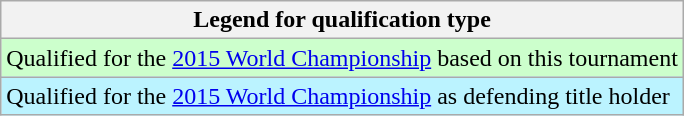<table class="wikitable">
<tr>
<th>Legend for qualification type</th>
</tr>
<tr bgcolor=#ccffcc>
<td>Qualified for the <a href='#'>2015 World Championship</a> based on this tournament</td>
</tr>
<tr bgcolor="#bbf3ff">
<td>Qualified for the <a href='#'>2015 World Championship</a> as defending title holder</td>
</tr>
</table>
